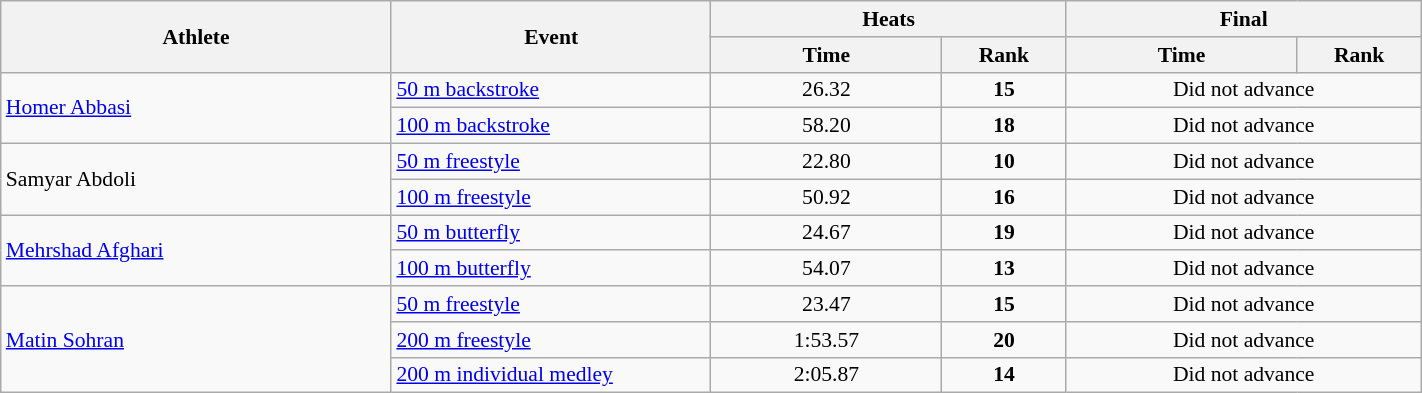<table class="wikitable" width="75%" style="text-align:center; font-size:90%">
<tr>
<th rowspan="2" width="22%">Athlete</th>
<th rowspan="2" width="18%">Event</th>
<th colspan="2" width="20%">Heats</th>
<th colspan="2" width="20%">Final</th>
</tr>
<tr>
<th width="13%">Time</th>
<th>Rank</th>
<th width="13%">Time</th>
<th>Rank</th>
</tr>
<tr>
<td rowspan="2" align=left><a href='#'>Homer Abbasi</a></td>
<td align=left><a href='#'>50 m backstroke</a></td>
<td>26.32</td>
<td><strong>15</strong></td>
<td colspan=2>Did not advance</td>
</tr>
<tr>
<td align=left><a href='#'>100 m backstroke</a></td>
<td>58.20</td>
<td><strong>18</strong></td>
<td colspan=2>Did not advance</td>
</tr>
<tr>
<td rowspan="2" align=left>Samyar Abdoli</td>
<td align=left><a href='#'>50 m freestyle</a></td>
<td>22.80</td>
<td><strong>10</strong></td>
<td colspan=2>Did not advance</td>
</tr>
<tr>
<td align=left><a href='#'>100 m freestyle</a></td>
<td>50.92</td>
<td><strong>16</strong></td>
<td colspan=2>Did not advance</td>
</tr>
<tr>
<td rowspan="2" align=left><a href='#'>Mehrshad Afghari</a></td>
<td align=left><a href='#'>50 m butterfly</a></td>
<td>24.67</td>
<td><strong>19</strong></td>
<td colspan=2>Did not advance</td>
</tr>
<tr>
<td align=left><a href='#'>100 m butterfly</a></td>
<td>54.07</td>
<td><strong>13</strong></td>
<td colspan=2>Did not advance</td>
</tr>
<tr>
<td rowspan="3" align=left><a href='#'>Matin Sohran</a></td>
<td align=left><a href='#'>50 m freestyle</a></td>
<td>23.47</td>
<td><strong>15</strong></td>
<td colspan=2>Did not advance</td>
</tr>
<tr>
<td align=left><a href='#'>200 m freestyle</a></td>
<td>1:53.57</td>
<td><strong>20</strong></td>
<td colspan=2>Did not advance</td>
</tr>
<tr>
<td align=left><a href='#'>200 m individual medley</a></td>
<td>2:05.87</td>
<td><strong>14</strong></td>
<td colspan=2>Did not advance</td>
</tr>
</table>
